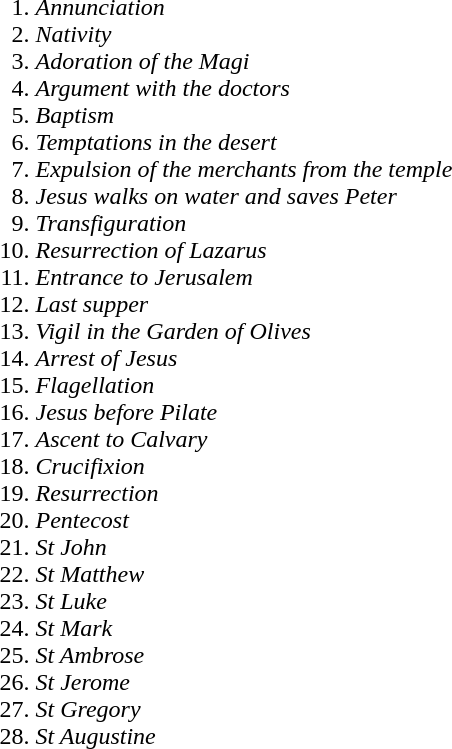<table align=left>
<tr>
<td><br></td>
</tr>
<tr>
<td><br><ol><li><em>Annunciation</em></li><li><em>Nativity</em></li><li><em>Adoration of the Magi</em></li><li><em>Argument with the doctors</em></li><li><em>Baptism</em></li><li><em>Temptations in the desert</em></li><li><em>Expulsion of the merchants from the temple</em></li><li><em>Jesus walks on water and saves Peter</em></li><li><em>Transfiguration</em></li><li><em>Resurrection of Lazarus</em></li><li><em>Entrance to Jerusalem</em></li><li><em>Last supper</em></li><li><em>Vigil in the Garden of Olives</em></li><li><em>Arrest of Jesus</em></li><li><em>Flagellation</em></li><li><em>Jesus before Pilate</em></li><li><em>Ascent to Calvary</em></li><li><em>Crucifixion</em></li><li><em>Resurrection</em></li><li><em>Pentecost</em></li><li><em>St John</em></li><li><em>St Matthew</em></li><li><em>St Luke</em></li><li><em>St Mark</em></li><li><em>St Ambrose</em></li><li><em>St Jerome</em></li><li><em>St Gregory</em></li><li><em>St Augustine</em></li></ol></td>
</tr>
</table>
